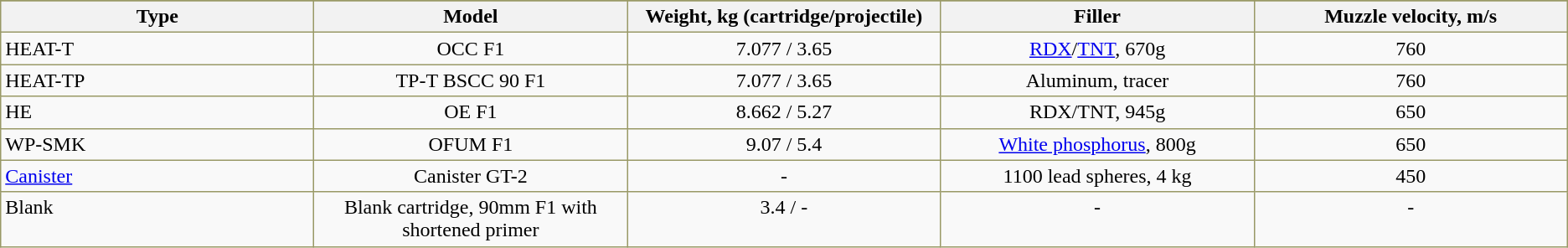<table class="wikitable">
<tr style="vertical-align:top; text-align:center; border:1px solid #996; background-color:#996; color:#fff">
</tr>
<tr style="vertical-align:top; text-align:center; border:1px solid #996;">
<th width="20%" style="border:1px solid #996">Type</th>
<th width="20%" style="border:1px solid #996">Model</th>
<th width="20%" style="border:1px solid #996">Weight, kg (cartridge/projectile)</th>
<th width="20%" style="border:1px solid #996">Filler</th>
<th width="20%" style="border:1px solid #996">Muzzle velocity, m/s</th>
</tr>
<tr style="vertical-align:top; text-align:center;">
<td style="border:1px solid #996; text-align:left">HEAT-T</td>
<td style="border:1px solid #996">OCC F1</td>
<td style="border:1px solid #996">7.077 / 3.65</td>
<td style="border:1px solid #996"><a href='#'>RDX</a>/<a href='#'>TNT</a>, 670g</td>
<td style="border:1px solid #996">760</td>
</tr>
<tr style="vertical-align:top; text-align:center;">
<td style="border:1px solid #996; text-align:left">HEAT-TP</td>
<td style="border:1px solid #996">TP-T BSCC 90 F1</td>
<td style="border:1px solid #996">7.077 / 3.65</td>
<td style="border:1px solid #996">Aluminum, tracer</td>
<td style="border:1px solid #996">760</td>
</tr>
<tr style="vertical-align:top; text-align:center;">
<td style="border:1px solid #996; text-align:left">HE</td>
<td style="border:1px solid #996">OE F1</td>
<td style="border:1px solid #996">8.662 / 5.27</td>
<td style="border:1px solid #996">RDX/TNT, 945g</td>
<td style="border:1px solid #996">650</td>
</tr>
<tr style="vertical-align:top; text-align:center;">
<td style="border:1px solid #996; text-align:left">WP-SMK</td>
<td style="border:1px solid #996">OFUM F1</td>
<td style="border:1px solid #996">9.07 / 5.4</td>
<td style="border:1px solid #996"><a href='#'>White phosphorus</a>, 800g</td>
<td style="border:1px solid #996">650</td>
</tr>
<tr style="vertical-align:top; text-align:center;">
<td style="border:1px solid #996; text-align:left"><a href='#'>Canister</a></td>
<td style="border:1px solid #996">Canister GT-2</td>
<td style="border:1px solid #996">-</td>
<td style="border:1px solid #996">1100 lead spheres, 4 kg</td>
<td style="border:1px solid #996">450</td>
</tr>
<tr style="vertical-align:top; text-align:center;">
<td style="border:1px solid #996; text-align:left">Blank</td>
<td style="border:1px solid #996">Blank cartridge, 90mm F1 with shortened primer</td>
<td style="border:1px solid #996">3.4 / -</td>
<td style="border:1px solid #996">-</td>
<td style="border:1px solid #996">-</td>
</tr>
</table>
